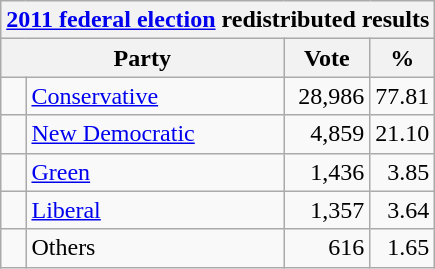<table class="wikitable">
<tr>
<th colspan="4"><a href='#'>2011 federal election</a> redistributed results</th>
</tr>
<tr>
<th bgcolor="#DDDDFF" width="130px" colspan="2">Party</th>
<th bgcolor="#DDDDFF" width="50px">Vote</th>
<th bgcolor="#DDDDFF" width="30px">%</th>
</tr>
<tr>
<td> </td>
<td><a href='#'>Conservative</a></td>
<td align=right>28,986</td>
<td align=right>77.81</td>
</tr>
<tr>
<td> </td>
<td><a href='#'>New Democratic</a></td>
<td align=right>4,859</td>
<td align=right>21.10</td>
</tr>
<tr>
<td> </td>
<td><a href='#'>Green</a></td>
<td align=right>1,436</td>
<td align=right>3.85</td>
</tr>
<tr>
<td> </td>
<td><a href='#'>Liberal</a></td>
<td align=right>1,357</td>
<td align=right>3.64</td>
</tr>
<tr>
<td> </td>
<td>Others</td>
<td align=right>616</td>
<td align=right>1.65</td>
</tr>
</table>
